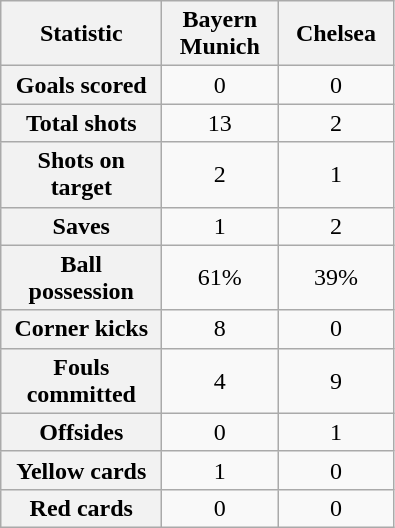<table class="wikitable plainrowheaders" style="text-align:center">
<tr>
<th scope="col" style="width:100px">Statistic</th>
<th scope="col" style="width:70px">Bayern Munich</th>
<th scope="col" style="width:70px">Chelsea</th>
</tr>
<tr>
<th scope=row>Goals scored</th>
<td>0</td>
<td>0</td>
</tr>
<tr>
<th scope=row>Total shots</th>
<td>13</td>
<td>2</td>
</tr>
<tr>
<th scope=row>Shots on target</th>
<td>2</td>
<td>1</td>
</tr>
<tr>
<th scope=row>Saves</th>
<td>1</td>
<td>2</td>
</tr>
<tr>
<th scope=row>Ball possession</th>
<td>61%</td>
<td>39%</td>
</tr>
<tr>
<th scope=row>Corner kicks</th>
<td>8</td>
<td>0</td>
</tr>
<tr>
<th scope=row>Fouls committed</th>
<td>4</td>
<td>9</td>
</tr>
<tr>
<th scope=row>Offsides</th>
<td>0</td>
<td>1</td>
</tr>
<tr>
<th scope=row>Yellow cards</th>
<td>1</td>
<td>0</td>
</tr>
<tr>
<th scope=row>Red cards</th>
<td>0</td>
<td>0</td>
</tr>
</table>
